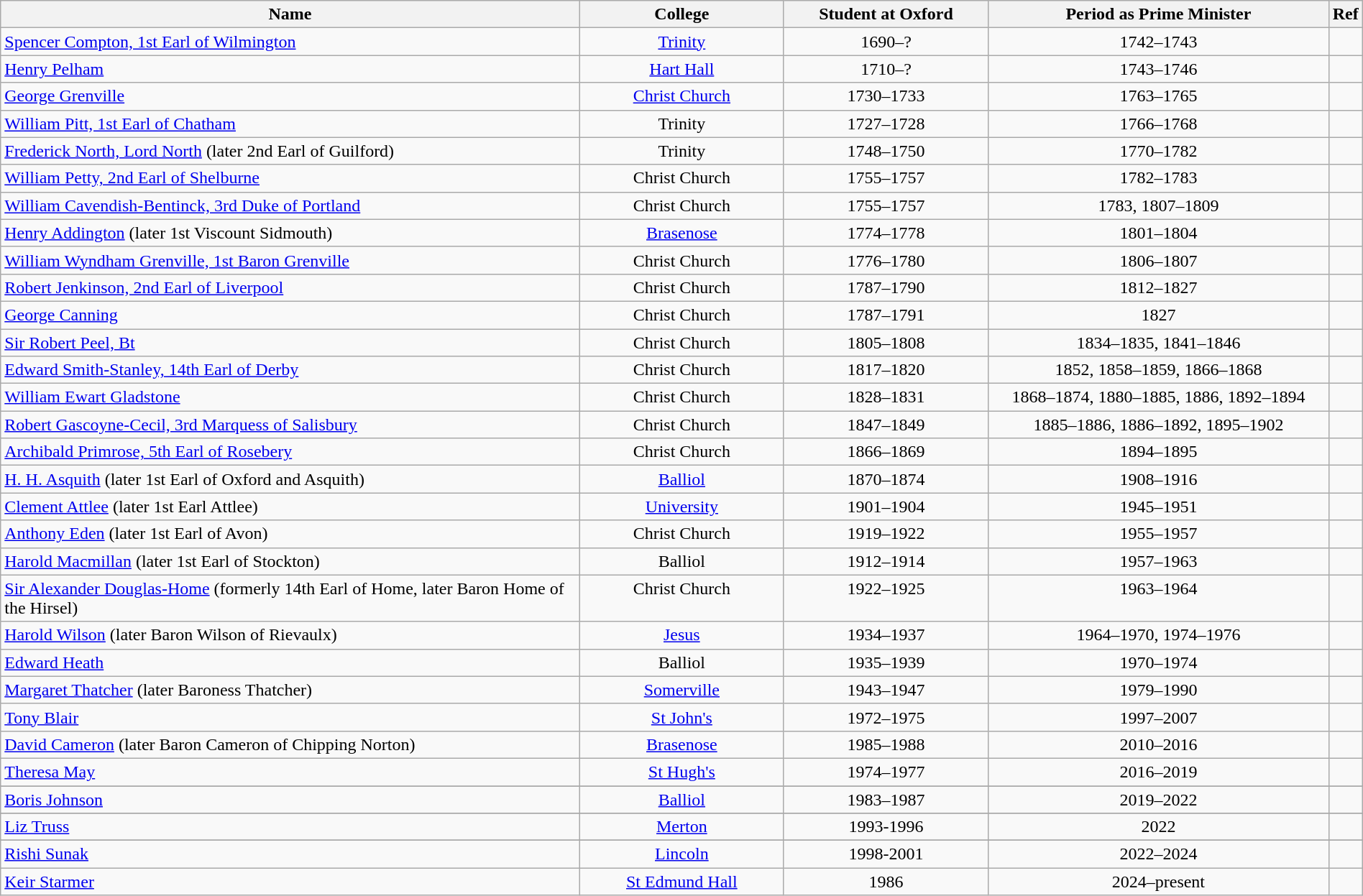<table class="wikitable sortable" style="width:100%">
<tr>
<th width="*">Name</th>
<th width="15%">College</th>
<th width="15%">Student at Oxford</th>
<th width="25%">Period as Prime Minister</th>
<th width="*">Ref</th>
</tr>
<tr valign="top">
<td><a href='#'>Spencer Compton, 1st Earl of Wilmington</a></td>
<td align="center"><a href='#'>Trinity</a></td>
<td align="center">1690–?</td>
<td align="center">1742–1743</td>
<td align="center"></td>
</tr>
<tr valign="top">
<td><a href='#'>Henry Pelham</a></td>
<td align="center"><a href='#'>Hart Hall</a></td>
<td align="center">1710–?</td>
<td align="center">1743–1746</td>
<td align="center"></td>
</tr>
<tr valign="top">
<td><a href='#'>George Grenville</a></td>
<td align="center"><a href='#'>Christ Church</a></td>
<td align="center">1730–1733</td>
<td align="center">1763–1765</td>
<td align="center"></td>
</tr>
<tr valign="top">
<td><a href='#'>William Pitt, 1st Earl of Chatham</a></td>
<td align="center">Trinity</td>
<td align="center">1727–1728</td>
<td align="center">1766–1768</td>
<td align="center"></td>
</tr>
<tr valign="top">
<td><a href='#'>Frederick North, Lord North</a> (later 2nd Earl of Guilford)</td>
<td align="center">Trinity</td>
<td align="center">1748–1750</td>
<td align="center">1770–1782</td>
<td align="center"></td>
</tr>
<tr valign="top">
<td><a href='#'>William Petty, 2nd Earl of Shelburne</a></td>
<td align="center">Christ Church</td>
<td align="center">1755–1757</td>
<td align="center">1782–1783</td>
<td align="center"></td>
</tr>
<tr valign="top">
<td><a href='#'>William Cavendish-Bentinck, 3rd Duke of Portland</a></td>
<td align="center">Christ Church</td>
<td align="center">1755–1757</td>
<td align="center">1783, 1807–1809</td>
<td align="center"></td>
</tr>
<tr valign="top">
<td><a href='#'>Henry Addington</a> (later 1st Viscount Sidmouth)</td>
<td align="center"><a href='#'>Brasenose</a></td>
<td align="center">1774–1778</td>
<td align="center">1801–1804</td>
<td align="center"></td>
</tr>
<tr valign="top">
<td><a href='#'>William Wyndham Grenville, 1st Baron Grenville</a></td>
<td align="center">Christ Church</td>
<td align="center">1776–1780</td>
<td align="center">1806–1807</td>
<td align="center"></td>
</tr>
<tr valign="top">
<td><a href='#'>Robert Jenkinson, 2nd Earl of Liverpool</a></td>
<td align="center">Christ Church</td>
<td align="center">1787–1790</td>
<td align="center">1812–1827</td>
<td align="center"></td>
</tr>
<tr valign="top">
<td><a href='#'>George Canning</a></td>
<td align="center">Christ Church</td>
<td align="center">1787–1791</td>
<td align="center">1827</td>
<td align="center"></td>
</tr>
<tr valign="top">
<td><a href='#'>Sir Robert Peel, Bt</a></td>
<td align="center">Christ Church</td>
<td align="center">1805–1808</td>
<td align="center">1834–1835, 1841–1846</td>
<td align="center"></td>
</tr>
<tr valign="top">
<td><a href='#'>Edward Smith-Stanley, 14th Earl of Derby</a></td>
<td align="center">Christ Church</td>
<td align="center">1817–1820</td>
<td align="center">1852, 1858–1859, 1866–1868</td>
<td align="center"></td>
</tr>
<tr valign="top">
<td><a href='#'>William Ewart Gladstone</a></td>
<td align="center">Christ Church</td>
<td align="center">1828–1831</td>
<td align="center">1868–1874, 1880–1885, 1886, 1892–1894</td>
<td align="center"></td>
</tr>
<tr valign="top">
<td><a href='#'>Robert Gascoyne-Cecil, 3rd Marquess of Salisbury</a></td>
<td align="center">Christ Church</td>
<td align="center">1847–1849</td>
<td align="center">1885–1886, 1886–1892, 1895–1902</td>
<td align="center"></td>
</tr>
<tr valign="top">
<td><a href='#'>Archibald Primrose, 5th Earl of Rosebery</a></td>
<td align="center">Christ Church</td>
<td align="center">1866–1869</td>
<td align="center">1894–1895</td>
<td align="center"></td>
</tr>
<tr valign="top">
<td><a href='#'>H. H. Asquith</a> (later 1st Earl of Oxford and Asquith)</td>
<td align="center"><a href='#'>Balliol</a></td>
<td align="center">1870–1874</td>
<td align="center">1908–1916</td>
<td align="center"></td>
</tr>
<tr valign="top">
<td><a href='#'>Clement Attlee</a> (later 1st Earl Attlee)</td>
<td align="center"><a href='#'>University</a></td>
<td align="center">1901–1904</td>
<td align="center">1945–1951</td>
<td align="center"></td>
</tr>
<tr valign="top">
<td><a href='#'>Anthony Eden</a> (later 1st Earl of Avon)</td>
<td align="center">Christ Church</td>
<td align="center">1919–1922</td>
<td align="center">1955–1957</td>
<td align="center"></td>
</tr>
<tr valign="top">
<td><a href='#'>Harold Macmillan</a> (later 1st Earl of Stockton)</td>
<td align="center">Balliol</td>
<td align="center">1912–1914</td>
<td align="center">1957–1963</td>
<td align="center"></td>
</tr>
<tr valign="top">
<td><a href='#'>Sir Alexander Douglas-Home</a> (formerly 14th Earl of Home, later Baron Home of the Hirsel)</td>
<td align="center">Christ Church</td>
<td align="center">1922–1925</td>
<td align="center">1963–1964</td>
<td align="center"></td>
</tr>
<tr valign="top">
<td><a href='#'>Harold Wilson</a> (later Baron Wilson of Rievaulx)</td>
<td align="center"><a href='#'>Jesus</a></td>
<td align="center">1934–1937</td>
<td align="center">1964–1970, 1974–1976</td>
<td align="center"></td>
</tr>
<tr valign="top">
<td><a href='#'>Edward Heath</a></td>
<td align="center">Balliol</td>
<td align="center">1935–1939</td>
<td align="center">1970–1974</td>
<td align="center"></td>
</tr>
<tr valign="top">
<td><a href='#'>Margaret Thatcher</a> (later Baroness Thatcher)</td>
<td align="center"><a href='#'>Somerville</a></td>
<td align="center">1943–1947</td>
<td align="center">1979–1990</td>
<td align="center"></td>
</tr>
<tr valign="top">
<td><a href='#'>Tony Blair</a></td>
<td align="center"><a href='#'>St John's</a></td>
<td align="center">1972–1975</td>
<td align="center">1997–2007</td>
<td align="center"></td>
</tr>
<tr valign="top">
<td><a href='#'>David Cameron</a> (later Baron Cameron of Chipping Norton)</td>
<td align="center"><a href='#'>Brasenose</a></td>
<td align="center">1985–1988</td>
<td align="center">2010–2016</td>
<td align="center"></td>
</tr>
<tr valign="top">
<td><a href='#'>Theresa May</a><br></td>
<td align="center"><a href='#'>St Hugh's</a></td>
<td align="center">1974–1977</td>
<td align="center">2016–2019</td>
<td align="center"></td>
</tr>
<tr>
</tr>
<tr valign="top">
<td><a href='#'>Boris Johnson</a></td>
<td align="center"><a href='#'>Balliol</a></td>
<td align="center">1983–1987</td>
<td align="center">2019–2022</td>
<td align="center"></td>
</tr>
<tr>
</tr>
<tr valign="top">
<td><a href='#'>Liz Truss</a></td>
<td align="center"><a href='#'>Merton</a></td>
<td align="center">1993-1996</td>
<td align="center">2022</td>
<td align="center"></td>
</tr>
<tr>
</tr>
<tr valign="top">
<td><a href='#'>Rishi Sunak</a></td>
<td align="center"><a href='#'>Lincoln</a></td>
<td align="center">1998-2001</td>
<td align="center">2022–2024</td>
<td align="center"></td>
</tr>
<tr valign="top">
<td><a href='#'>Keir Starmer</a></td>
<td align="center"><a href='#'>St Edmund Hall</a></td>
<td align="center">1986</td>
<td align="center">2024–present</td>
<td align="center"></td>
</tr>
</table>
